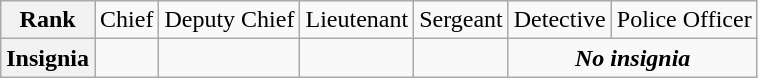<table class="wikitable">
<tr style="text-align:center;">
<th>Rank</th>
<td>Chief</td>
<td>Deputy Chief</td>
<td>Lieutenant</td>
<td>Sergeant</td>
<td>Detective</td>
<td>Police Officer</td>
</tr>
<tr style="text-align:center;">
<th>Insignia</th>
<td></td>
<td></td>
<td></td>
<td></td>
<td colspan=2><strong><em>No insignia</em></strong></td>
</tr>
</table>
